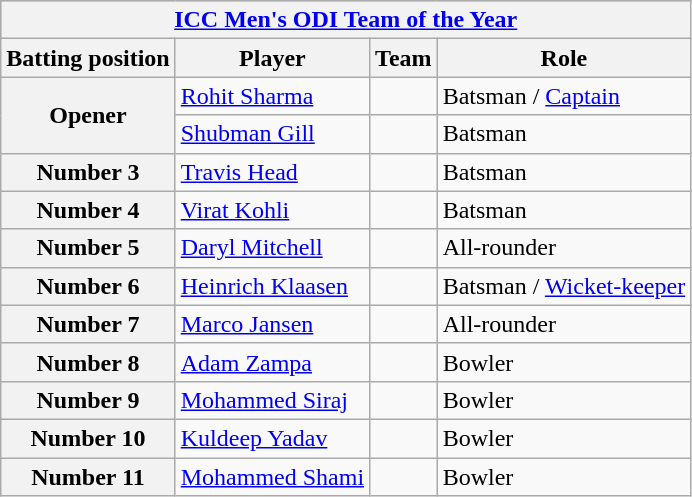<table class="wikitable plainrowheaders">
<tr style="background:#9cf;">
<th colspan="5"><a href='#'>ICC Men's ODI Team of the Year</a></th>
</tr>
<tr>
<th>Batting position</th>
<th>Player</th>
<th>Team</th>
<th>Role</th>
</tr>
<tr>
<th scope=row style=text-align:center; rowspan=2>Opener</th>
<td><a href='#'>Rohit Sharma</a></td>
<td></td>
<td>Batsman / <a href='#'>Captain</a></td>
</tr>
<tr>
<td><a href='#'>Shubman Gill</a></td>
<td></td>
<td>Batsman</td>
</tr>
<tr>
<th scope=row style=text-align:center;>Number 3</th>
<td><a href='#'>Travis Head</a></td>
<td></td>
<td>Batsman</td>
</tr>
<tr>
<th scope=row style=text-align:center;>Number 4</th>
<td><a href='#'>Virat Kohli</a></td>
<td></td>
<td>Batsman</td>
</tr>
<tr>
<th scope=row style=text-align:center;>Number 5</th>
<td><a href='#'>Daryl Mitchell</a></td>
<td></td>
<td>All-rounder</td>
</tr>
<tr>
<th scope=row style=text-align:center;>Number 6</th>
<td><a href='#'>Heinrich Klaasen</a></td>
<td></td>
<td>Batsman / <a href='#'>Wicket-keeper</a></td>
</tr>
<tr>
<th scope=row style=text-align:center;>Number 7</th>
<td><a href='#'>Marco Jansen</a></td>
<td></td>
<td>All-rounder</td>
</tr>
<tr>
<th scope=row style=text-align:center;>Number 8</th>
<td><a href='#'>Adam Zampa</a></td>
<td></td>
<td>Bowler</td>
</tr>
<tr>
<th scope=row style=text-align:center;>Number 9</th>
<td><a href='#'>Mohammed Siraj</a></td>
<td></td>
<td>Bowler</td>
</tr>
<tr>
<th scope=row style=text-align:center;>Number 10</th>
<td><a href='#'>Kuldeep Yadav</a></td>
<td></td>
<td>Bowler</td>
</tr>
<tr>
<th scope=row style=text-align:center;>Number 11</th>
<td><a href='#'>Mohammed Shami</a></td>
<td></td>
<td>Bowler</td>
</tr>
</table>
